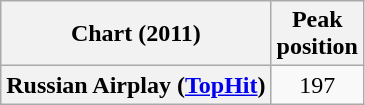<table class="wikitable plainrowheaders" style="text-align:center;">
<tr>
<th scope="col">Chart (2011)</th>
<th scope="col">Peak<br>position</th>
</tr>
<tr>
<th scope="row">Russian Airplay (<a href='#'>TopHit</a>)</th>
<td>197</td>
</tr>
</table>
